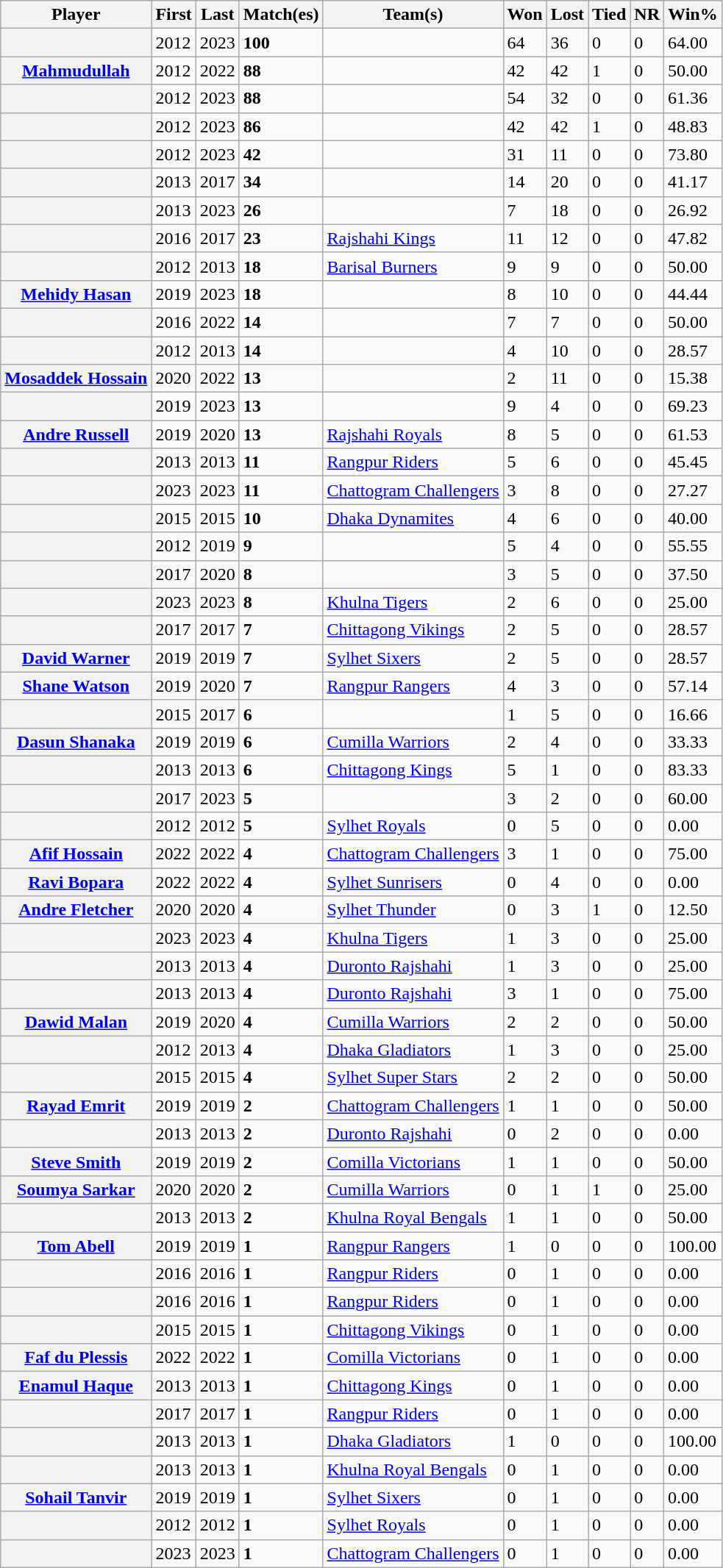<table class="wikitable plainrowheaders sortable">
<tr>
<th>Player</th>
<th>First</th>
<th>Last</th>
<th>Match(es)</th>
<th>Team(s)</th>
<th>Won</th>
<th>Lost</th>
<th>Tied</th>
<th>NR</th>
<th>Win%</th>
</tr>
<tr>
<th scope="row"></th>
<td>2012</td>
<td>2023</td>
<td><strong>100</strong></td>
<td></td>
<td>64</td>
<td>36</td>
<td>0</td>
<td>0</td>
<td>64.00</td>
</tr>
<tr>
<th scope="row"><a href='#'>Mahmudullah</a></th>
<td>2012</td>
<td>2022</td>
<td><strong>88</strong></td>
<td></td>
<td>42</td>
<td>42</td>
<td>1</td>
<td>0</td>
<td>50.00</td>
</tr>
<tr>
<th scope="row"></th>
<td>2012</td>
<td>2023</td>
<td><strong>88</strong></td>
<td></td>
<td>54</td>
<td>32</td>
<td>0</td>
<td>0</td>
<td>61.36</td>
</tr>
<tr>
<th scope="row"></th>
<td>2012</td>
<td>2023</td>
<td><strong>86</strong></td>
<td></td>
<td>42</td>
<td>42</td>
<td>1</td>
<td>0</td>
<td>48.83</td>
</tr>
<tr>
<th scope="row"></th>
<td>2012</td>
<td>2023</td>
<td><strong>42</strong></td>
<td></td>
<td>31</td>
<td>11</td>
<td>0</td>
<td>0</td>
<td>73.80</td>
</tr>
<tr>
<th scope="row"></th>
<td>2013</td>
<td>2017</td>
<td><strong>34</strong></td>
<td></td>
<td>14</td>
<td>20</td>
<td>0</td>
<td>0</td>
<td>41.17</td>
</tr>
<tr>
<th scope="row"></th>
<td>2013</td>
<td>2023</td>
<td><strong>26</strong></td>
<td></td>
<td>7</td>
<td>18</td>
<td>0</td>
<td>0</td>
<td>26.92</td>
</tr>
<tr>
<th scope="row"></th>
<td>2016</td>
<td>2017</td>
<td><strong>23</strong></td>
<td><a href='#'>Rajshahi Kings</a></td>
<td>11</td>
<td>12</td>
<td>0</td>
<td>0</td>
<td>47.82</td>
</tr>
<tr>
<th scope="row"></th>
<td>2012</td>
<td>2013</td>
<td><strong>18</strong></td>
<td><a href='#'>Barisal Burners</a></td>
<td>9</td>
<td>9</td>
<td>0</td>
<td>0</td>
<td>50.00</td>
</tr>
<tr>
<th scope="row"><a href='#'>Mehidy Hasan</a></th>
<td>2019</td>
<td>2023</td>
<td><strong>18</strong></td>
<td></td>
<td>8</td>
<td>10</td>
<td>0</td>
<td>0</td>
<td>44.44</td>
</tr>
<tr>
<th scope="row"></th>
<td>2016</td>
<td>2022</td>
<td><strong>14</strong></td>
<td></td>
<td>7</td>
<td>7</td>
<td>0</td>
<td>0</td>
<td>50.00</td>
</tr>
<tr>
<th scope="row"></th>
<td>2012</td>
<td>2013</td>
<td><strong>14</strong></td>
<td></td>
<td>4</td>
<td>10</td>
<td>0</td>
<td>0</td>
<td>28.57</td>
</tr>
<tr>
<th scope="row"><a href='#'>Mosaddek Hossain</a></th>
<td>2020</td>
<td>2022</td>
<td><strong>13</strong></td>
<td></td>
<td>2</td>
<td>11</td>
<td>0</td>
<td>0</td>
<td>15.38</td>
</tr>
<tr>
<th scope="row"></th>
<td>2019</td>
<td>2023</td>
<td><strong>13</strong></td>
<td></td>
<td>9</td>
<td>4</td>
<td>0</td>
<td>0</td>
<td>69.23</td>
</tr>
<tr>
<th scope="row"><a href='#'>Andre Russell</a></th>
<td>2019</td>
<td>2020</td>
<td><strong>13</strong></td>
<td><a href='#'>Rajshahi Royals</a></td>
<td>8</td>
<td>5</td>
<td>0</td>
<td>0</td>
<td>61.53</td>
</tr>
<tr>
<th scope="row"></th>
<td>2013</td>
<td>2013</td>
<td><strong>11</strong></td>
<td><a href='#'>Rangpur Riders</a></td>
<td>5</td>
<td>6</td>
<td>0</td>
<td>0</td>
<td>45.45</td>
</tr>
<tr>
<th scope="row"></th>
<td>2023</td>
<td>2023</td>
<td><strong>11</strong></td>
<td><a href='#'>Chattogram Challengers</a></td>
<td>3</td>
<td>8</td>
<td>0</td>
<td>0</td>
<td>27.27</td>
</tr>
<tr>
<th scope="row"></th>
<td>2015</td>
<td>2015</td>
<td><strong>10</strong></td>
<td><a href='#'>Dhaka Dynamites</a></td>
<td>4</td>
<td>6</td>
<td>0</td>
<td>0</td>
<td>40.00</td>
</tr>
<tr>
<th scope="row"></th>
<td>2012</td>
<td>2019</td>
<td><strong>9</strong></td>
<td></td>
<td>5</td>
<td>4</td>
<td>0</td>
<td>0</td>
<td>55.55</td>
</tr>
<tr>
<th scope="row"></th>
<td>2017</td>
<td>2020</td>
<td><strong>8</strong></td>
<td></td>
<td>3</td>
<td>5</td>
<td>0</td>
<td>0</td>
<td>37.50</td>
</tr>
<tr>
<th scope="row"></th>
<td>2023</td>
<td>2023</td>
<td><strong>8</strong></td>
<td><a href='#'>Khulna Tigers</a></td>
<td>2</td>
<td>6</td>
<td>0</td>
<td>0</td>
<td>25.00</td>
</tr>
<tr>
<th scope="row"></th>
<td>2017</td>
<td>2017</td>
<td><strong>7</strong></td>
<td><a href='#'>Chittagong Vikings</a></td>
<td>2</td>
<td>5</td>
<td>0</td>
<td>0</td>
<td>28.57</td>
</tr>
<tr>
<th scope="row"><a href='#'>David Warner</a></th>
<td>2019</td>
<td>2019</td>
<td><strong>7</strong></td>
<td><a href='#'>Sylhet Sixers</a></td>
<td>2</td>
<td>5</td>
<td>0</td>
<td>0</td>
<td>28.57</td>
</tr>
<tr>
<th scope="row"><a href='#'>Shane Watson</a></th>
<td>2019</td>
<td>2020</td>
<td><strong>7</strong></td>
<td><a href='#'>Rangpur Rangers</a></td>
<td>4</td>
<td>3</td>
<td>0</td>
<td>0</td>
<td>57.14</td>
</tr>
<tr>
<th scope="row"></th>
<td>2015</td>
<td>2017</td>
<td><strong>6</strong></td>
<td></td>
<td>1</td>
<td>5</td>
<td>0</td>
<td>0</td>
<td>16.66</td>
</tr>
<tr>
<th scope="row"><a href='#'>Dasun Shanaka</a></th>
<td>2019</td>
<td>2019</td>
<td><strong>6</strong></td>
<td><a href='#'>Cumilla Warriors</a></td>
<td>2</td>
<td>4</td>
<td>0</td>
<td>0</td>
<td>33.33</td>
</tr>
<tr>
<th scope="row"></th>
<td>2013</td>
<td>2013</td>
<td><strong>6</strong></td>
<td><a href='#'>Chittagong Kings</a></td>
<td>5</td>
<td>1</td>
<td>0</td>
<td>0</td>
<td>83.33</td>
</tr>
<tr>
<th scope="row"></th>
<td>2017</td>
<td>2023</td>
<td><strong>5</strong></td>
<td></td>
<td>3</td>
<td>2</td>
<td>0</td>
<td>0</td>
<td>60.00</td>
</tr>
<tr>
<th scope="row"></th>
<td>2012</td>
<td>2012</td>
<td><strong>5</strong></td>
<td><a href='#'>Sylhet Royals</a></td>
<td>0</td>
<td>5</td>
<td>0</td>
<td>0</td>
<td>0.00</td>
</tr>
<tr>
<th scope="row"><a href='#'>Afif Hossain</a></th>
<td>2022</td>
<td>2022</td>
<td><strong>4</strong></td>
<td><a href='#'>Chattogram Challengers</a></td>
<td>3</td>
<td>1</td>
<td>0</td>
<td>0</td>
<td>75.00</td>
</tr>
<tr>
<th scope="row"><a href='#'>Ravi Bopara</a></th>
<td>2022</td>
<td>2022</td>
<td><strong>4</strong></td>
<td><a href='#'>Sylhet Sunrisers</a></td>
<td>0</td>
<td>4</td>
<td>0</td>
<td>0</td>
<td>0.00</td>
</tr>
<tr>
<th scope="row"><a href='#'>Andre Fletcher</a></th>
<td>2020</td>
<td>2020</td>
<td><strong>4</strong></td>
<td><a href='#'>Sylhet Thunder</a></td>
<td>0</td>
<td>3</td>
<td>1</td>
<td>0</td>
<td>12.50</td>
</tr>
<tr>
<th scope="row"></th>
<td>2023</td>
<td>2023</td>
<td><strong>4</strong></td>
<td><a href='#'>Khulna Tigers</a></td>
<td>1</td>
<td>3</td>
<td>0</td>
<td>0</td>
<td>25.00</td>
</tr>
<tr>
<th scope="row"></th>
<td>2013</td>
<td>2013</td>
<td><strong>4</strong></td>
<td><a href='#'>Duronto Rajshahi</a></td>
<td>1</td>
<td>3</td>
<td>0</td>
<td>0</td>
<td>25.00</td>
</tr>
<tr>
<th scope="row"></th>
<td>2013</td>
<td>2013</td>
<td><strong>4</strong></td>
<td><a href='#'>Duronto Rajshahi</a></td>
<td>3</td>
<td>1</td>
<td>0</td>
<td>0</td>
<td>75.00</td>
</tr>
<tr>
<th scope="row"><a href='#'>Dawid Malan</a></th>
<td>2019</td>
<td>2020</td>
<td><strong>4</strong></td>
<td><a href='#'>Cumilla Warriors</a></td>
<td>2</td>
<td>2</td>
<td>0</td>
<td>0</td>
<td>50.00</td>
</tr>
<tr>
<th scope="row"></th>
<td>2012</td>
<td>2013</td>
<td><strong>4</strong></td>
<td><a href='#'>Dhaka Gladiators</a></td>
<td>1</td>
<td>3</td>
<td>0</td>
<td>0</td>
<td>25.00</td>
</tr>
<tr>
<th scope="row"></th>
<td>2015</td>
<td>2015</td>
<td><strong>4</strong></td>
<td><a href='#'>Sylhet Super Stars</a></td>
<td>2</td>
<td>2</td>
<td>0</td>
<td>0</td>
<td>50.00</td>
</tr>
<tr>
<th scope="row"><a href='#'>Rayad Emrit</a></th>
<td>2019</td>
<td>2019</td>
<td><strong>2</strong></td>
<td><a href='#'>Chattogram Challengers</a></td>
<td>1</td>
<td>1</td>
<td>0</td>
<td>0</td>
<td>50.00</td>
</tr>
<tr>
<th scope="row"></th>
<td>2013</td>
<td>2013</td>
<td><strong>2</strong></td>
<td><a href='#'>Duronto Rajshahi</a></td>
<td>0</td>
<td>2</td>
<td>0</td>
<td>0</td>
<td>0.00</td>
</tr>
<tr>
<th scope="row"><a href='#'>Steve Smith</a></th>
<td>2019</td>
<td>2019</td>
<td><strong>2</strong></td>
<td><a href='#'>Comilla Victorians</a></td>
<td>1</td>
<td>1</td>
<td>0</td>
<td>0</td>
<td>50.00</td>
</tr>
<tr>
<th scope="row"><a href='#'>Soumya Sarkar</a></th>
<td>2020</td>
<td>2020</td>
<td><strong>2</strong></td>
<td><a href='#'>Cumilla Warriors</a></td>
<td>0</td>
<td>1</td>
<td>1</td>
<td>0</td>
<td>25.00</td>
</tr>
<tr>
<th scope="row"></th>
<td>2013</td>
<td>2013</td>
<td><strong>2</strong></td>
<td><a href='#'>Khulna Royal Bengals</a></td>
<td>1</td>
<td>1</td>
<td>0</td>
<td>0</td>
<td>50.00</td>
</tr>
<tr>
<th scope="row"><a href='#'>Tom Abell</a></th>
<td>2019</td>
<td>2019</td>
<td><strong>1</strong></td>
<td><a href='#'>Rangpur Rangers</a></td>
<td>1</td>
<td>0</td>
<td>0</td>
<td>0</td>
<td>100.00</td>
</tr>
<tr>
<th scope="row"></th>
<td>2016</td>
<td>2016</td>
<td><strong>1</strong></td>
<td><a href='#'>Rangpur Riders</a></td>
<td>0</td>
<td>1</td>
<td>0</td>
<td>0</td>
<td>0.00</td>
</tr>
<tr>
<th scope="row"></th>
<td>2016</td>
<td>2016</td>
<td><strong>1</strong></td>
<td><a href='#'>Rangpur Riders</a></td>
<td>0</td>
<td>1</td>
<td>0</td>
<td>0</td>
<td>0.00</td>
</tr>
<tr>
<th scope="row"></th>
<td>2015</td>
<td>2015</td>
<td><strong>1</strong></td>
<td><a href='#'>Chittagong Vikings</a></td>
<td>0</td>
<td>1</td>
<td>0</td>
<td>0</td>
<td>0.00</td>
</tr>
<tr>
<th scope="row"><a href='#'>Faf du Plessis</a></th>
<td>2022</td>
<td>2022</td>
<td><strong>1</strong></td>
<td><a href='#'>Comilla Victorians</a></td>
<td>0</td>
<td>1</td>
<td>0</td>
<td>0</td>
<td>0.00</td>
</tr>
<tr>
<th scope="row"><a href='#'>Enamul Haque</a></th>
<td>2013</td>
<td>2013</td>
<td><strong>1</strong></td>
<td><a href='#'>Chittagong Kings</a></td>
<td>0</td>
<td>1</td>
<td>0</td>
<td>0</td>
<td>0.00</td>
</tr>
<tr>
<th scope="row"></th>
<td>2017</td>
<td>2017</td>
<td><strong>1</strong></td>
<td><a href='#'>Rangpur Riders</a></td>
<td>0</td>
<td>1</td>
<td>0</td>
<td>0</td>
<td>0.00</td>
</tr>
<tr>
<th scope="row"></th>
<td>2013</td>
<td>2013</td>
<td><strong>1</strong></td>
<td><a href='#'>Dhaka Gladiators</a></td>
<td>1</td>
<td>0</td>
<td>0</td>
<td>0</td>
<td>100.00</td>
</tr>
<tr>
<th scope="row"></th>
<td>2013</td>
<td>2013</td>
<td><strong>1</strong></td>
<td><a href='#'>Khulna Royal Bengals</a></td>
<td>0</td>
<td>1</td>
<td>0</td>
<td>0</td>
<td>0.00</td>
</tr>
<tr>
<th scope="row"><a href='#'>Sohail Tanvir</a></th>
<td>2019</td>
<td>2019</td>
<td><strong>1</strong></td>
<td><a href='#'>Sylhet Sixers</a></td>
<td>0</td>
<td>1</td>
<td>0</td>
<td>0</td>
<td>0.00</td>
</tr>
<tr>
<th scope="row"></th>
<td>2012</td>
<td>2012</td>
<td><strong>1</strong></td>
<td><a href='#'>Sylhet Royals</a></td>
<td>0</td>
<td>1</td>
<td>0</td>
<td>0</td>
<td>0.00</td>
</tr>
<tr>
<th scope="row"></th>
<td>2023</td>
<td>2023</td>
<td><strong>1</strong></td>
<td><a href='#'>Chattogram Challengers</a></td>
<td>0</td>
<td>1</td>
<td>0</td>
<td>0</td>
<td>0.00</td>
</tr>
</table>
